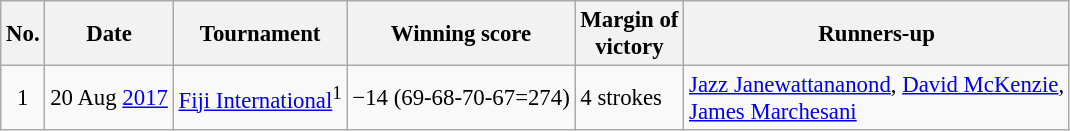<table class="wikitable" style="font-size:95%;">
<tr>
<th>No.</th>
<th>Date</th>
<th>Tournament</th>
<th>Winning score</th>
<th>Margin of<br>victory</th>
<th>Runners-up</th>
</tr>
<tr>
<td align=center>1</td>
<td align=right>20 Aug <a href='#'>2017</a></td>
<td><a href='#'>Fiji International</a><sup>1</sup></td>
<td>−14 (69-68-70-67=274)</td>
<td>4 strokes</td>
<td> <a href='#'>Jazz Janewattananond</a>,  <a href='#'>David McKenzie</a>,<br> <a href='#'>James Marchesani</a></td>
</tr>
</table>
